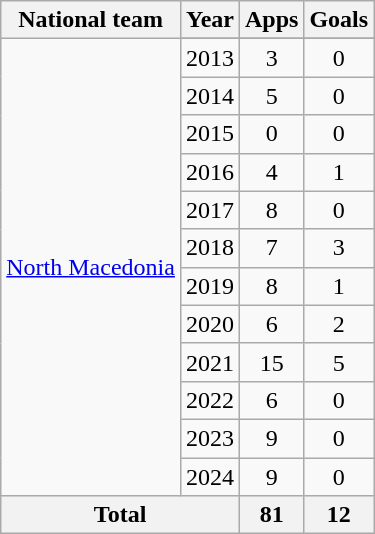<table class=wikitable style=text-align:center>
<tr>
<th>National team</th>
<th>Year</th>
<th>Apps</th>
<th>Goals</th>
</tr>
<tr>
<td rowspan=13><a href='#'>North Macedonia</a></td>
</tr>
<tr>
<td>2013</td>
<td>3</td>
<td>0</td>
</tr>
<tr>
<td>2014</td>
<td>5</td>
<td>0</td>
</tr>
<tr>
<td>2015</td>
<td>0</td>
<td>0</td>
</tr>
<tr>
<td>2016</td>
<td>4</td>
<td>1</td>
</tr>
<tr>
<td>2017</td>
<td>8</td>
<td>0</td>
</tr>
<tr>
<td>2018</td>
<td>7</td>
<td>3</td>
</tr>
<tr>
<td>2019</td>
<td>8</td>
<td>1</td>
</tr>
<tr>
<td>2020</td>
<td>6</td>
<td>2</td>
</tr>
<tr>
<td>2021</td>
<td>15</td>
<td>5</td>
</tr>
<tr>
<td>2022</td>
<td>6</td>
<td>0</td>
</tr>
<tr>
<td>2023</td>
<td>9</td>
<td>0</td>
</tr>
<tr>
<td>2024</td>
<td>9</td>
<td>0</td>
</tr>
<tr>
<th colspan=2>Total</th>
<th>81</th>
<th>12</th>
</tr>
</table>
